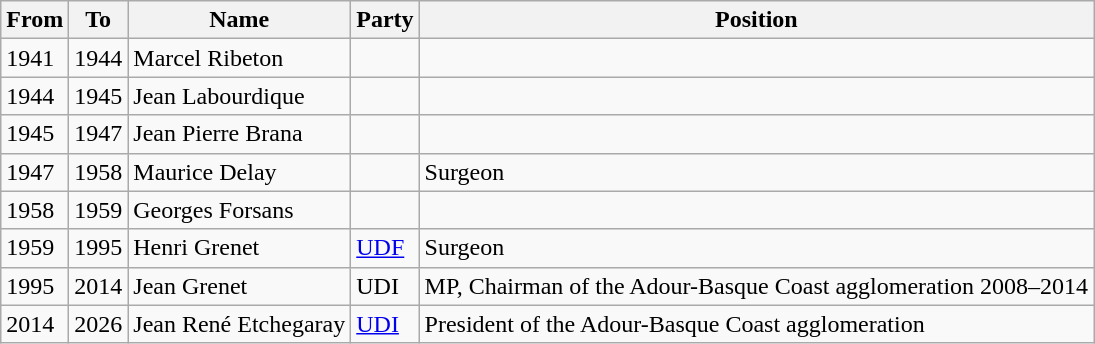<table class="wikitable">
<tr>
<th>From</th>
<th>To</th>
<th>Name</th>
<th>Party</th>
<th>Position</th>
</tr>
<tr>
<td>1941</td>
<td>1944</td>
<td>Marcel Ribeton</td>
<td></td>
<td></td>
</tr>
<tr>
<td>1944</td>
<td>1945</td>
<td>Jean Labourdique</td>
<td></td>
<td></td>
</tr>
<tr>
<td>1945</td>
<td>1947</td>
<td>Jean Pierre Brana</td>
<td></td>
<td></td>
</tr>
<tr>
<td>1947</td>
<td>1958</td>
<td>Maurice Delay</td>
<td></td>
<td>Surgeon</td>
</tr>
<tr>
<td>1958</td>
<td>1959</td>
<td>Georges Forsans</td>
<td></td>
<td></td>
</tr>
<tr>
<td>1959</td>
<td>1995</td>
<td>Henri Grenet</td>
<td><a href='#'>UDF</a></td>
<td>Surgeon</td>
</tr>
<tr>
<td>1995</td>
<td>2014</td>
<td>Jean Grenet</td>
<td>UDI</td>
<td>MP, Chairman of the Adour-Basque Coast agglomeration 2008–2014</td>
</tr>
<tr>
<td>2014</td>
<td>2026</td>
<td>Jean René Etchegaray</td>
<td><a href='#'>UDI</a></td>
<td>President of the Adour-Basque Coast agglomeration</td>
</tr>
</table>
